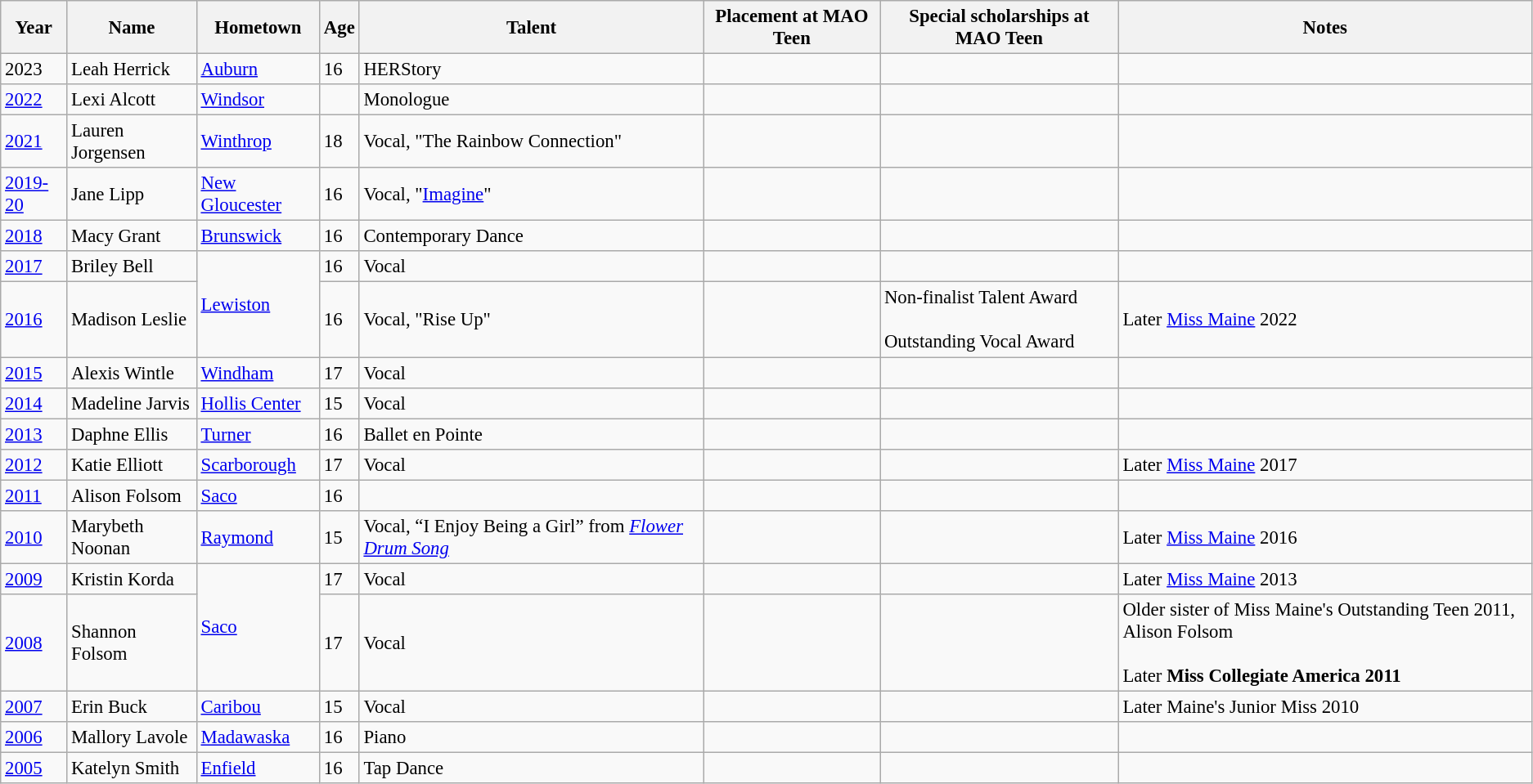<table class="wikitable sortable"style="font-size:95%;">
<tr>
<th>Year</th>
<th>Name</th>
<th>Hometown</th>
<th>Age</th>
<th>Talent</th>
<th>Placement at MAO Teen</th>
<th>Special scholarships at MAO Teen</th>
<th>Notes</th>
</tr>
<tr>
<td>2023</td>
<td>Leah Herrick</td>
<td><a href='#'>Auburn</a></td>
<td>16</td>
<td>HERStory</td>
<td></td>
<td></td>
<td></td>
</tr>
<tr>
<td><a href='#'>2022</a></td>
<td>Lexi Alcott</td>
<td><a href='#'>Windsor</a></td>
<td></td>
<td>Monologue</td>
<td></td>
<td></td>
<td></td>
</tr>
<tr>
<td><a href='#'>2021</a></td>
<td>Lauren Jorgensen</td>
<td><a href='#'>Winthrop</a></td>
<td>18</td>
<td>Vocal, "The Rainbow Connection"</td>
<td></td>
<td></td>
<td></td>
</tr>
<tr>
<td><a href='#'>2019-20</a></td>
<td>Jane Lipp</td>
<td><a href='#'>New Gloucester</a></td>
<td>16</td>
<td>Vocal, "<a href='#'>Imagine</a>"</td>
<td></td>
<td></td>
<td></td>
</tr>
<tr>
<td><a href='#'>2018</a></td>
<td>Macy Grant</td>
<td><a href='#'>Brunswick</a></td>
<td>16</td>
<td>Contemporary Dance</td>
<td></td>
<td></td>
<td></td>
</tr>
<tr>
<td><a href='#'>2017</a></td>
<td>Briley Bell</td>
<td rowspan=2><a href='#'>Lewiston</a></td>
<td>16</td>
<td>Vocal</td>
<td></td>
<td></td>
<td></td>
</tr>
<tr>
<td><a href='#'>2016</a></td>
<td>Madison Leslie</td>
<td>16</td>
<td>Vocal, "Rise Up"</td>
<td></td>
<td>Non-finalist Talent Award<br><br>Outstanding Vocal Award</td>
<td>Later <a href='#'>Miss Maine</a> 2022</td>
</tr>
<tr>
<td><a href='#'>2015</a></td>
<td>Alexis Wintle</td>
<td><a href='#'>Windham</a></td>
<td>17</td>
<td>Vocal</td>
<td></td>
<td></td>
<td></td>
</tr>
<tr>
<td><a href='#'>2014</a></td>
<td>Madeline Jarvis</td>
<td><a href='#'>Hollis Center</a></td>
<td>15</td>
<td>Vocal</td>
<td></td>
<td></td>
<td></td>
</tr>
<tr>
<td><a href='#'>2013</a></td>
<td>Daphne Ellis</td>
<td><a href='#'>Turner</a></td>
<td>16</td>
<td>Ballet en Pointe</td>
<td></td>
<td></td>
<td></td>
</tr>
<tr>
<td><a href='#'>2012</a></td>
<td>Katie Elliott</td>
<td><a href='#'>Scarborough</a></td>
<td>17</td>
<td>Vocal</td>
<td></td>
<td></td>
<td>Later <a href='#'>Miss Maine</a> 2017</td>
</tr>
<tr>
<td><a href='#'>2011</a></td>
<td>Alison Folsom</td>
<td><a href='#'>Saco</a></td>
<td>16</td>
<td></td>
<td></td>
<td></td>
<td></td>
</tr>
<tr>
<td><a href='#'>2010</a></td>
<td>Marybeth Noonan</td>
<td><a href='#'>Raymond</a></td>
<td>15</td>
<td>Vocal, “I Enjoy Being a Girl” from <em><a href='#'>Flower Drum Song</a></em></td>
<td></td>
<td></td>
<td>Later <a href='#'>Miss Maine</a> 2016</td>
</tr>
<tr>
<td><a href='#'>2009</a></td>
<td>Kristin Korda</td>
<td rowspan=2><a href='#'>Saco</a></td>
<td>17</td>
<td>Vocal</td>
<td></td>
<td></td>
<td>Later <a href='#'>Miss Maine</a> 2013</td>
</tr>
<tr>
<td><a href='#'>2008</a></td>
<td>Shannon Folsom</td>
<td>17</td>
<td>Vocal</td>
<td></td>
<td></td>
<td>Older sister of Miss Maine's Outstanding Teen 2011, Alison Folsom<br><br>Later <strong>Miss Collegiate America 2011</strong></td>
</tr>
<tr>
<td><a href='#'>2007</a></td>
<td>Erin Buck</td>
<td><a href='#'>Caribou</a></td>
<td>15</td>
<td>Vocal</td>
<td></td>
<td></td>
<td>Later Maine's Junior Miss 2010</td>
</tr>
<tr>
<td><a href='#'>2006</a></td>
<td>Mallory Lavole</td>
<td><a href='#'>Madawaska</a></td>
<td>16</td>
<td>Piano</td>
<td></td>
<td></td>
<td></td>
</tr>
<tr>
<td><a href='#'>2005</a></td>
<td>Katelyn Smith</td>
<td><a href='#'>Enfield</a></td>
<td>16</td>
<td>Tap Dance</td>
<td></td>
<td></td>
<td></td>
</tr>
</table>
